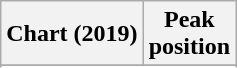<table class="wikitable sortable plainrowheaders" style="text-align:center">
<tr>
<th>Chart (2019)</th>
<th>Peak<br>position</th>
</tr>
<tr>
</tr>
<tr>
</tr>
<tr>
</tr>
<tr>
</tr>
</table>
